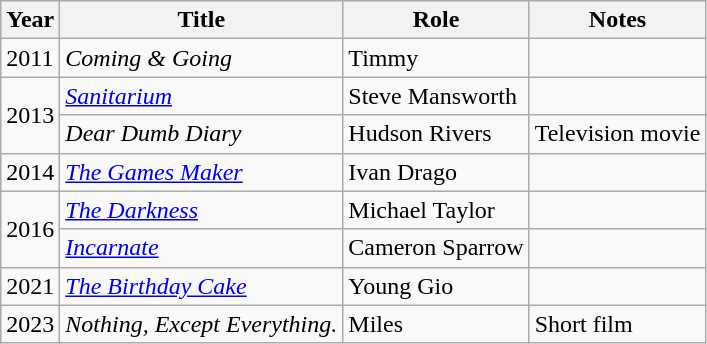<table class="wikitable sortable">
<tr>
<th>Year</th>
<th>Title</th>
<th>Role</th>
<th class="unsortable">Notes</th>
</tr>
<tr>
<td>2011</td>
<td><em>Coming & Going</em></td>
<td>Timmy</td>
<td></td>
</tr>
<tr>
<td rowspan="2">2013</td>
<td><em><a href='#'>Sanitarium</a></em></td>
<td>Steve Mansworth</td>
<td></td>
</tr>
<tr>
<td><em>Dear Dumb Diary</em></td>
<td>Hudson Rivers</td>
<td>Television movie</td>
</tr>
<tr>
<td>2014</td>
<td data-sort-value="Games Maker, The"><em><a href='#'>The Games Maker</a></em></td>
<td>Ivan Drago</td>
<td></td>
</tr>
<tr>
<td rowspan=2>2016</td>
<td data-sort-value="Darkness, The"><em><a href='#'>The Darkness</a></em></td>
<td>Michael Taylor</td>
<td></td>
</tr>
<tr>
<td><em><a href='#'>Incarnate</a></em></td>
<td>Cameron Sparrow</td>
<td></td>
</tr>
<tr>
<td>2021</td>
<td data-sort-value="Birthday Cake, The"><em><a href='#'>The Birthday Cake</a></em></td>
<td>Young Gio</td>
<td></td>
</tr>
<tr>
<td>2023</td>
<td><em>Nothing, Except Everything.</em></td>
<td>Miles</td>
<td>Short film</td>
</tr>
</table>
